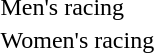<table>
<tr>
<td>Men's racing<br></td>
<td></td>
<td></td>
<td></td>
</tr>
<tr>
<td>Women's racing<br></td>
<td></td>
<td></td>
<td></td>
</tr>
</table>
